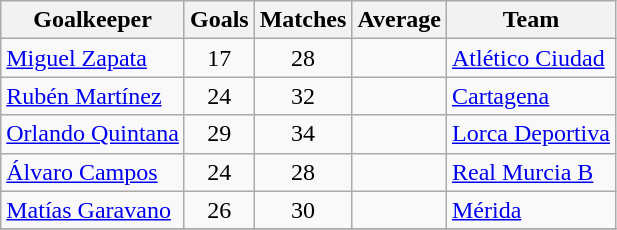<table class="wikitable sortable">
<tr>
<th>Goalkeeper</th>
<th>Goals</th>
<th>Matches</th>
<th>Average</th>
<th>Team</th>
</tr>
<tr>
<td> <a href='#'>Miguel Zapata</a></td>
<td align=center>17</td>
<td align=center>28</td>
<td align=center></td>
<td><a href='#'>Atlético Ciudad</a></td>
</tr>
<tr>
<td> <a href='#'>Rubén Martínez</a></td>
<td align=center>24</td>
<td align=center>32</td>
<td align=center></td>
<td><a href='#'>Cartagena</a></td>
</tr>
<tr>
<td> <a href='#'>Orlando Quintana</a></td>
<td align=center>29</td>
<td align=center>34</td>
<td align=center></td>
<td><a href='#'>Lorca Deportiva</a></td>
</tr>
<tr>
<td> <a href='#'>Álvaro Campos</a></td>
<td align=center>24</td>
<td align=center>28</td>
<td align=center></td>
<td><a href='#'>Real Murcia B</a></td>
</tr>
<tr>
<td> <a href='#'>Matías Garavano</a></td>
<td align=center>26</td>
<td align=center>30</td>
<td align=center></td>
<td><a href='#'>Mérida</a></td>
</tr>
<tr>
</tr>
</table>
